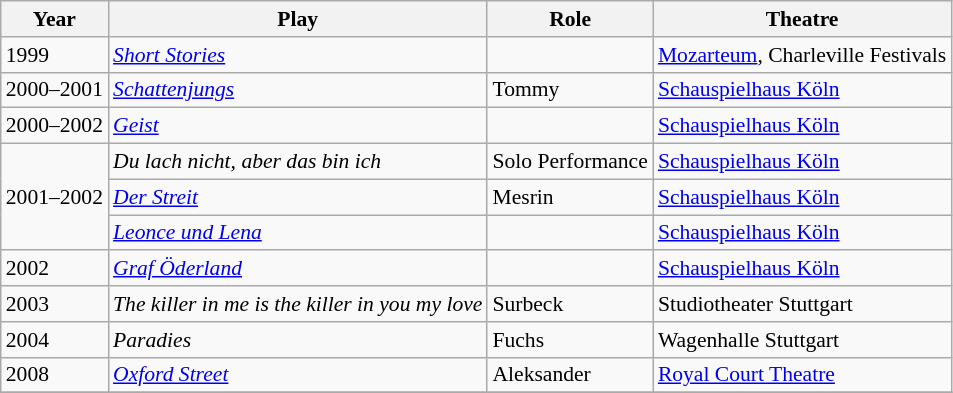<table class="wikitable" style="font-size: 90%;">
<tr>
<th>Year</th>
<th>Play</th>
<th>Role</th>
<th>Theatre</th>
</tr>
<tr>
<td rowspan="1">1999</td>
<td><em><a href='#'>Short Stories</a></em></td>
<td></td>
<td><a href='#'>Mozarteum</a>, Charleville Festivals</td>
</tr>
<tr>
<td rowspan="1">2000–2001</td>
<td><em><a href='#'>Schattenjungs</a></em></td>
<td>Tommy</td>
<td><a href='#'>Schauspielhaus Köln</a></td>
</tr>
<tr>
<td rowspan="1">2000–2002</td>
<td><em><a href='#'>Geist</a></em></td>
<td></td>
<td><a href='#'>Schauspielhaus Köln</a></td>
</tr>
<tr>
<td rowspan="3">2001–2002</td>
<td><em>Du lach nicht, aber das bin ich</em></td>
<td>Solo Performance</td>
<td><a href='#'>Schauspielhaus Köln</a></td>
</tr>
<tr>
<td><em><a href='#'>Der Streit</a></em></td>
<td>Mesrin</td>
<td><a href='#'>Schauspielhaus Köln</a></td>
</tr>
<tr>
<td><em><a href='#'>Leonce und Lena</a></em></td>
<td></td>
<td><a href='#'>Schauspielhaus Köln</a></td>
</tr>
<tr>
<td>2002</td>
<td><em><a href='#'>Graf Öderland</a></em></td>
<td></td>
<td><a href='#'>Schauspielhaus Köln</a></td>
</tr>
<tr>
<td>2003</td>
<td><em>The killer in me is the killer in you my love</em></td>
<td>Surbeck</td>
<td>Studiotheater Stuttgart</td>
</tr>
<tr>
<td>2004</td>
<td><em>Paradies</em></td>
<td>Fuchs</td>
<td>Wagenhalle Stuttgart</td>
</tr>
<tr>
<td>2008</td>
<td><em><a href='#'>Oxford Street</a></em></td>
<td>Aleksander</td>
<td><a href='#'>Royal Court Theatre</a></td>
</tr>
<tr>
</tr>
</table>
